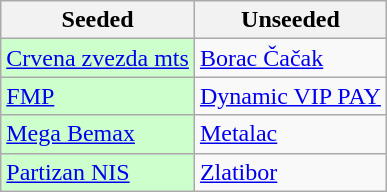<table class="wikitable">
<tr>
<th>Seeded</th>
<th>Unseeded</th>
</tr>
<tr>
<td bgcolor=#ccffcc><a href='#'>Crvena zvezda mts</a></td>
<td><a href='#'>Borac Čačak</a></td>
</tr>
<tr>
<td bgcolor=#ccffcc><a href='#'>FMP</a></td>
<td><a href='#'>Dynamic VIP PAY</a></td>
</tr>
<tr>
<td bgcolor=#ccffcc><a href='#'>Mega Bemax</a></td>
<td><a href='#'>Metalac</a></td>
</tr>
<tr>
<td bgcolor=#ccffcc><a href='#'>Partizan NIS</a></td>
<td><a href='#'>Zlatibor</a></td>
</tr>
</table>
